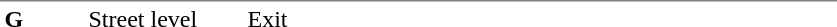<table table border=0 cellspacing=0 cellpadding=3>
<tr>
<td style="border-top:solid 1px gray;" width=50 valign=top><strong>G</strong></td>
<td style="border-top:solid 1px gray;" width=100 valign=top>Street level</td>
<td style="border-top:solid 1px gray;" width=390 valign=top>Exit</td>
</tr>
</table>
